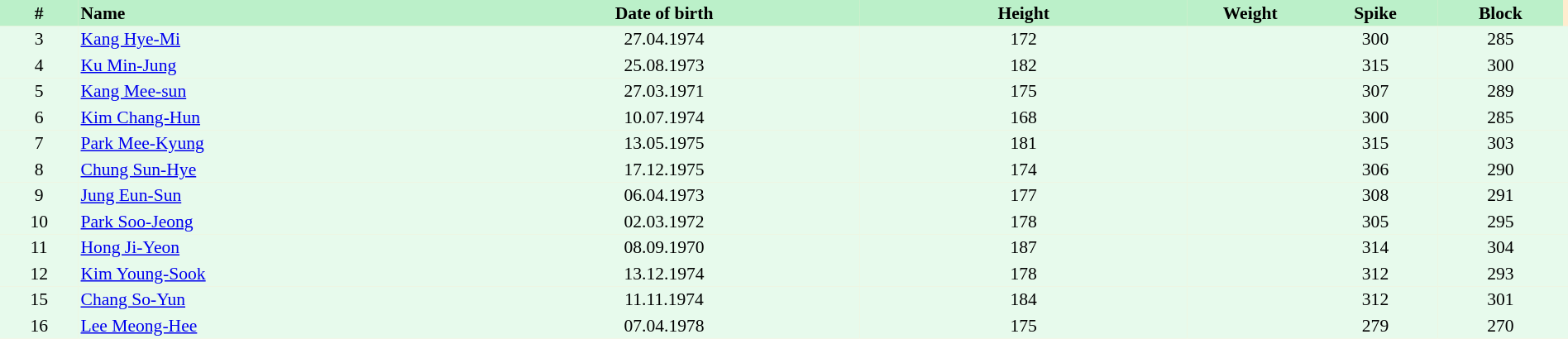<table border=0 cellpadding=2 cellspacing=0  |- bgcolor=#FFECCE style="text-align:center; font-size:90%;" width=100%>
<tr bgcolor=#BBF0C9>
<th width=5%>#</th>
<th width=25% align=left>Name</th>
<th width=25%>Date of birth</th>
<th width=21%>Height</th>
<th width=8%>Weight</th>
<th width=8%>Spike</th>
<th width=8%>Block</th>
</tr>
<tr bgcolor=#E7FAEC>
<td>3</td>
<td align=left><a href='#'>Kang Hye-Mi</a></td>
<td>27.04.1974</td>
<td>172</td>
<td></td>
<td>300</td>
<td>285</td>
<td></td>
</tr>
<tr bgcolor=#E7FAEC>
<td>4</td>
<td align=left><a href='#'>Ku Min-Jung</a></td>
<td>25.08.1973</td>
<td>182</td>
<td></td>
<td>315</td>
<td>300</td>
<td></td>
</tr>
<tr bgcolor=#E7FAEC>
<td>5</td>
<td align=left><a href='#'>Kang Mee-sun</a></td>
<td>27.03.1971</td>
<td>175</td>
<td></td>
<td>307</td>
<td>289</td>
<td></td>
</tr>
<tr bgcolor=#E7FAEC>
<td>6</td>
<td align=left><a href='#'>Kim Chang-Hun</a></td>
<td>10.07.1974</td>
<td>168</td>
<td></td>
<td>300</td>
<td>285</td>
<td></td>
</tr>
<tr bgcolor=#E7FAEC>
<td>7</td>
<td align=left><a href='#'>Park Mee-Kyung</a></td>
<td>13.05.1975</td>
<td>181</td>
<td></td>
<td>315</td>
<td>303</td>
<td></td>
</tr>
<tr bgcolor=#E7FAEC>
<td>8</td>
<td align=left><a href='#'>Chung Sun-Hye</a></td>
<td>17.12.1975</td>
<td>174</td>
<td></td>
<td>306</td>
<td>290</td>
<td></td>
</tr>
<tr bgcolor=#E7FAEC>
<td>9</td>
<td align=left><a href='#'>Jung Eun-Sun</a></td>
<td>06.04.1973</td>
<td>177</td>
<td></td>
<td>308</td>
<td>291</td>
<td></td>
</tr>
<tr bgcolor=#E7FAEC>
<td>10</td>
<td align=left><a href='#'>Park Soo-Jeong</a></td>
<td>02.03.1972</td>
<td>178</td>
<td></td>
<td>305</td>
<td>295</td>
<td></td>
</tr>
<tr bgcolor=#E7FAEC>
<td>11</td>
<td align=left><a href='#'>Hong Ji-Yeon</a></td>
<td>08.09.1970</td>
<td>187</td>
<td></td>
<td>314</td>
<td>304</td>
<td></td>
</tr>
<tr bgcolor=#E7FAEC>
<td>12</td>
<td align=left><a href='#'>Kim Young-Sook</a></td>
<td>13.12.1974</td>
<td>178</td>
<td></td>
<td>312</td>
<td>293</td>
<td></td>
</tr>
<tr bgcolor=#E7FAEC>
<td>15</td>
<td align=left><a href='#'>Chang So-Yun</a></td>
<td>11.11.1974</td>
<td>184</td>
<td></td>
<td>312</td>
<td>301</td>
<td></td>
</tr>
<tr bgcolor=#E7FAEC>
<td>16</td>
<td align=left><a href='#'>Lee Meong-Hee</a></td>
<td>07.04.1978</td>
<td>175</td>
<td></td>
<td>279</td>
<td>270</td>
<td></td>
</tr>
</table>
